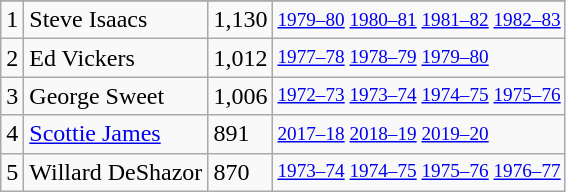<table class="wikitable">
<tr>
</tr>
<tr>
<td>1</td>
<td>Steve Isaacs</td>
<td>1,130</td>
<td style="font-size:80%;"><a href='#'>1979–80</a> <a href='#'>1980–81</a> <a href='#'>1981–82</a> <a href='#'>1982–83</a></td>
</tr>
<tr>
<td>2</td>
<td>Ed Vickers</td>
<td>1,012</td>
<td style="font-size:80%;"><a href='#'>1977–78</a> <a href='#'>1978–79</a> <a href='#'>1979–80</a></td>
</tr>
<tr>
<td>3</td>
<td>George Sweet</td>
<td>1,006</td>
<td style="font-size:80%;"><a href='#'>1972–73</a> <a href='#'>1973–74</a> <a href='#'>1974–75</a> <a href='#'>1975–76</a></td>
</tr>
<tr>
<td>4</td>
<td><a href='#'>Scottie James</a></td>
<td>891</td>
<td style="font-size:80%;"><a href='#'>2017–18</a> <a href='#'>2018–19</a> <a href='#'>2019–20</a></td>
</tr>
<tr>
<td>5</td>
<td>Willard DeShazor</td>
<td>870</td>
<td style="font-size:80%;"><a href='#'>1973–74</a> <a href='#'>1974–75</a> <a href='#'>1975–76</a> <a href='#'>1976–77</a></td>
</tr>
</table>
